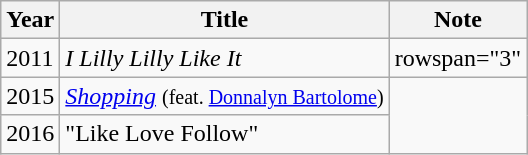<table class="wikitable sortable">
<tr>
<th>Year</th>
<th>Title</th>
<th>Note</th>
</tr>
<tr>
<td>2011</td>
<td><em>I Lilly Lilly Like It</em></td>
<td>rowspan="3" </td>
</tr>
<tr>
<td>2015</td>
<td><em><a href='#'>Shopping</a></em> <small> (feat. <a href='#'>Donnalyn Bartolome</a>) </small></td>
</tr>
<tr>
<td>2016</td>
<td>"Like Love Follow"</td>
</tr>
</table>
